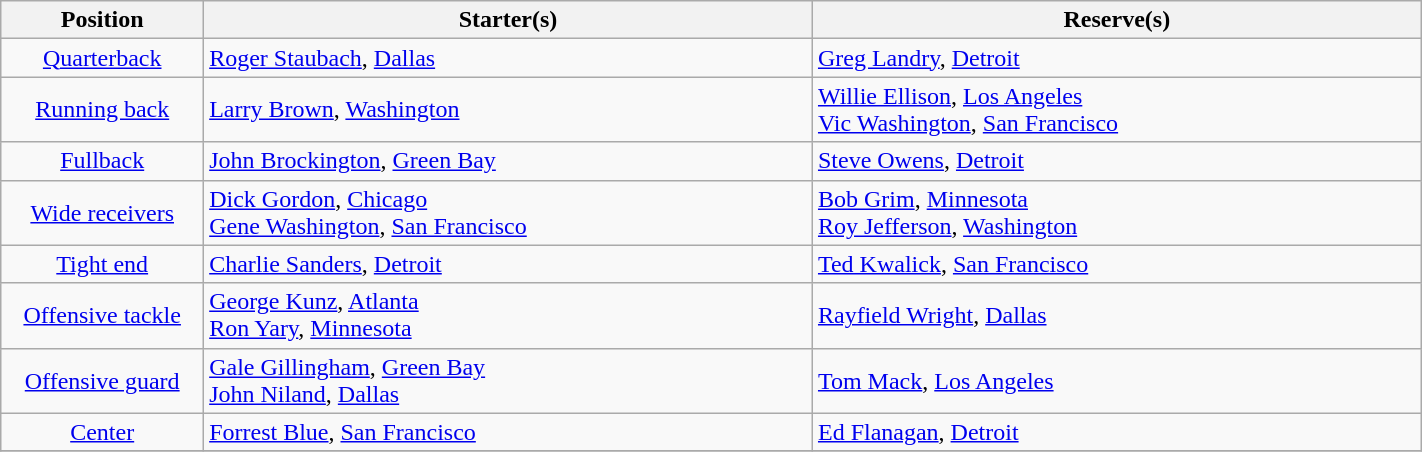<table class="wikitable" width=75%>
<tr>
<th width=10%>Position</th>
<th width=30%>Starter(s)</th>
<th width=30%>Reserve(s)</th>
</tr>
<tr>
<td align=center><a href='#'>Quarterback</a></td>
<td> <a href='#'>Roger Staubach</a>, <a href='#'>Dallas</a></td>
<td> <a href='#'>Greg Landry</a>, <a href='#'>Detroit</a></td>
</tr>
<tr>
<td align=center><a href='#'>Running back</a></td>
<td> <a href='#'>Larry Brown</a>, <a href='#'>Washington</a></td>
<td> <a href='#'>Willie Ellison</a>, <a href='#'>Los Angeles</a><br> <a href='#'>Vic Washington</a>, <a href='#'>San Francisco</a></td>
</tr>
<tr>
<td align=center><a href='#'>Fullback</a></td>
<td> <a href='#'>John Brockington</a>, <a href='#'>Green Bay</a></td>
<td> <a href='#'>Steve Owens</a>, <a href='#'>Detroit</a></td>
</tr>
<tr>
<td align=center><a href='#'>Wide receivers</a></td>
<td> <a href='#'>Dick Gordon</a>, <a href='#'>Chicago</a><br> <a href='#'>Gene Washington</a>, <a href='#'>San Francisco</a></td>
<td> <a href='#'>Bob Grim</a>, <a href='#'>Minnesota</a><br> <a href='#'>Roy Jefferson</a>, <a href='#'>Washington</a></td>
</tr>
<tr>
<td align=center><a href='#'>Tight end</a></td>
<td> <a href='#'>Charlie Sanders</a>, <a href='#'>Detroit</a></td>
<td> <a href='#'>Ted Kwalick</a>, <a href='#'>San Francisco</a></td>
</tr>
<tr>
<td align=center><a href='#'>Offensive tackle</a></td>
<td> <a href='#'>George Kunz</a>, <a href='#'>Atlanta</a><br> <a href='#'>Ron Yary</a>, <a href='#'>Minnesota</a></td>
<td> <a href='#'>Rayfield Wright</a>, <a href='#'>Dallas</a></td>
</tr>
<tr>
<td align=center><a href='#'>Offensive guard</a></td>
<td> <a href='#'>Gale Gillingham</a>, <a href='#'>Green Bay</a><br> <a href='#'>John Niland</a>, <a href='#'>Dallas</a></td>
<td> <a href='#'>Tom Mack</a>, <a href='#'>Los Angeles</a></td>
</tr>
<tr>
<td align=center><a href='#'>Center</a></td>
<td> <a href='#'>Forrest Blue</a>, <a href='#'>San Francisco</a></td>
<td> <a href='#'>Ed Flanagan</a>, <a href='#'>Detroit</a></td>
</tr>
<tr>
</tr>
</table>
